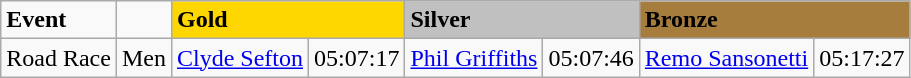<table class="wikitable">
<tr>
<td><strong>Event</strong></td>
<td></td>
<td !align="center" bgcolor="gold" colspan="2"><strong>Gold</strong></td>
<td !align="center" bgcolor="silver" colspan="2"><strong>Silver</strong></td>
<td !align="center" bgcolor="#a67d3d" colspan="2"><strong>Bronze</strong></td>
</tr>
<tr>
<td>Road Race</td>
<td>Men</td>
<td> <a href='#'>Clyde Sefton</a></td>
<td>05:07:17</td>
<td> <a href='#'>Phil Griffiths</a></td>
<td>05:07:46</td>
<td> <a href='#'>Remo Sansonetti</a></td>
<td>05:17:27</td>
</tr>
</table>
